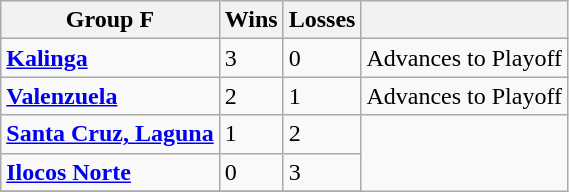<table class="wikitable">
<tr align=center>
<th>Group F</th>
<th>Wins</th>
<th>Losses</th>
<th></th>
</tr>
<tr>
<td><strong><a href='#'>Kalinga</a></strong></td>
<td>3</td>
<td>0</td>
<td>Advances to Playoff</td>
</tr>
<tr>
<td><strong><a href='#'>Valenzuela</a></strong></td>
<td>2</td>
<td>1</td>
<td>Advances to Playoff</td>
</tr>
<tr>
<td><strong><a href='#'>Santa Cruz, Laguna</a></strong></td>
<td>1</td>
<td>2</td>
</tr>
<tr>
<td><strong><a href='#'>Ilocos Norte</a></strong></td>
<td>0</td>
<td>3</td>
</tr>
<tr>
</tr>
</table>
